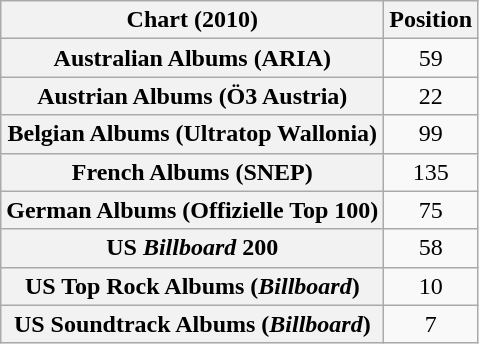<table class="wikitable sortable plainrowheaders" style="text-align:center">
<tr>
<th scope="col">Chart (2010)</th>
<th scope="col">Position</th>
</tr>
<tr>
<th scope="row">Australian Albums (ARIA)</th>
<td>59</td>
</tr>
<tr>
<th scope="row">Austrian Albums (Ö3 Austria)</th>
<td>22</td>
</tr>
<tr>
<th scope="row">Belgian Albums (Ultratop Wallonia)</th>
<td>99</td>
</tr>
<tr>
<th scope="row">French Albums (SNEP)</th>
<td>135</td>
</tr>
<tr>
<th scope="row">German Albums (Offizielle Top 100)</th>
<td>75</td>
</tr>
<tr>
<th scope="row">US <em>Billboard</em> 200</th>
<td>58</td>
</tr>
<tr>
<th scope="row">US Top Rock Albums (<em>Billboard</em>)</th>
<td>10</td>
</tr>
<tr>
<th scope="row">US Soundtrack Albums (<em>Billboard</em>)</th>
<td>7</td>
</tr>
</table>
